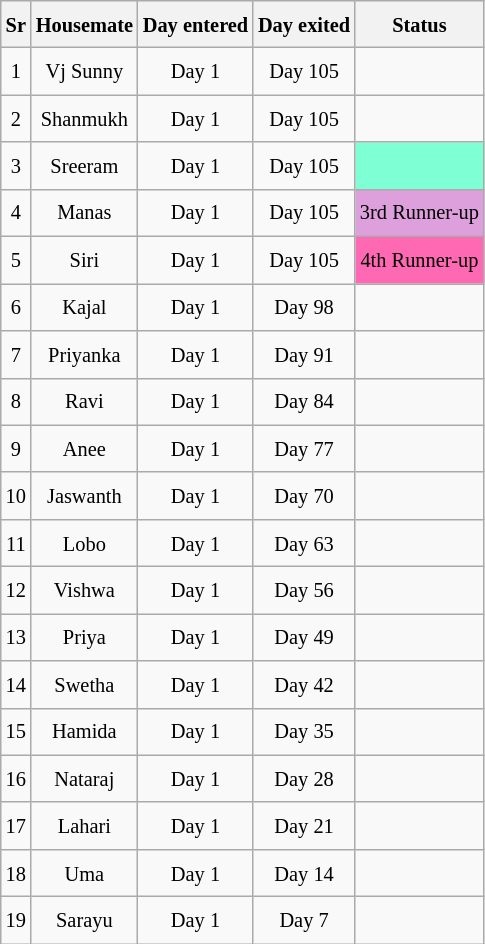<table class = "wikitable sortable" style=" text-align:center; font-size:85%;  line-height:25px; width:auto;">
<tr>
<th scope="col">Sr</th>
<th scope="col">Housemate</th>
<th scope="col">Day entered</th>
<th scope="col">Day exited</th>
<th scope="col">Status</th>
</tr>
<tr>
<td>1</td>
<td>Vj Sunny</td>
<td>Day 1</td>
<td>Day 105</td>
<td></td>
</tr>
<tr>
<td>2</td>
<td>Shanmukh</td>
<td>Day 1</td>
<td>Day 105</td>
<td></td>
</tr>
<tr>
<td>3</td>
<td>Sreeram</td>
<td>Day 1</td>
<td>Day 105</td>
<td style="background:#7FFFD4;"></td>
</tr>
<tr>
<td>4</td>
<td>Manas</td>
<td>Day 1</td>
<td>Day 105</td>
<td style="background:#DDA0DD;">3rd Runner-up</td>
</tr>
<tr>
<td>5</td>
<td>Siri</td>
<td>Day 1</td>
<td>Day 105</td>
<td style="background:#FF69B4; text-align:center;">4th Runner-up</td>
</tr>
<tr>
<td>6</td>
<td>Kajal</td>
<td>Day 1</td>
<td>Day 98</td>
<td></td>
</tr>
<tr>
<td>7</td>
<td>Priyanka</td>
<td>Day 1</td>
<td>Day 91</td>
<td></td>
</tr>
<tr>
<td>8</td>
<td>Ravi</td>
<td>Day 1</td>
<td>Day 84</td>
<td></td>
</tr>
<tr>
<td>9</td>
<td>Anee</td>
<td>Day 1</td>
<td>Day 77</td>
<td></td>
</tr>
<tr>
<td>10</td>
<td>Jaswanth</td>
<td>Day 1</td>
<td>Day 70</td>
<td></td>
</tr>
<tr>
<td>11</td>
<td>Lobo</td>
<td>Day 1</td>
<td>Day 63</td>
<td></td>
</tr>
<tr>
<td>12</td>
<td>Vishwa</td>
<td>Day 1</td>
<td>Day 56</td>
<td></td>
</tr>
<tr>
<td>13</td>
<td>Priya</td>
<td>Day 1</td>
<td>Day 49</td>
<td></td>
</tr>
<tr>
<td>14</td>
<td>Swetha</td>
<td>Day 1</td>
<td>Day 42</td>
<td></td>
</tr>
<tr>
<td>15</td>
<td>Hamida</td>
<td>Day 1</td>
<td>Day 35</td>
<td></td>
</tr>
<tr>
<td>16</td>
<td>Nataraj</td>
<td>Day 1</td>
<td>Day 28</td>
<td></td>
</tr>
<tr>
<td>17</td>
<td>Lahari</td>
<td>Day 1</td>
<td>Day 21</td>
<td></td>
</tr>
<tr>
<td>18</td>
<td>Uma</td>
<td>Day 1</td>
<td>Day 14</td>
<td></td>
</tr>
<tr>
<td>19</td>
<td>Sarayu</td>
<td>Day 1</td>
<td>Day 7</td>
<td></td>
</tr>
</table>
